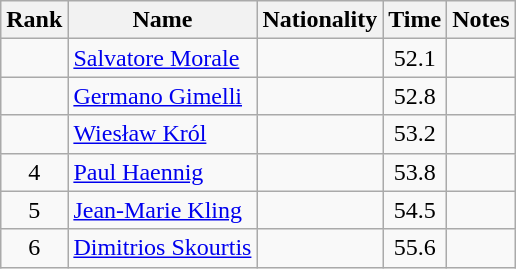<table class="wikitable sortable" style="text-align:center">
<tr>
<th>Rank</th>
<th>Name</th>
<th>Nationality</th>
<th>Time</th>
<th>Notes</th>
</tr>
<tr>
<td></td>
<td align=left><a href='#'>Salvatore Morale</a></td>
<td align=left></td>
<td>52.1</td>
<td></td>
</tr>
<tr>
<td></td>
<td align=left><a href='#'>Germano Gimelli</a></td>
<td align=left></td>
<td>52.8</td>
<td></td>
</tr>
<tr>
<td></td>
<td align=left><a href='#'>Wiesław Król</a></td>
<td align=left></td>
<td>53.2</td>
<td></td>
</tr>
<tr>
<td>4</td>
<td align=left><a href='#'>Paul Haennig</a></td>
<td align=left></td>
<td>53.8</td>
<td></td>
</tr>
<tr>
<td>5</td>
<td align=left><a href='#'>Jean-Marie Kling</a></td>
<td align=left></td>
<td>54.5</td>
<td></td>
</tr>
<tr>
<td>6</td>
<td align=left><a href='#'>Dimitrios Skourtis</a></td>
<td align=left></td>
<td>55.6</td>
<td></td>
</tr>
</table>
